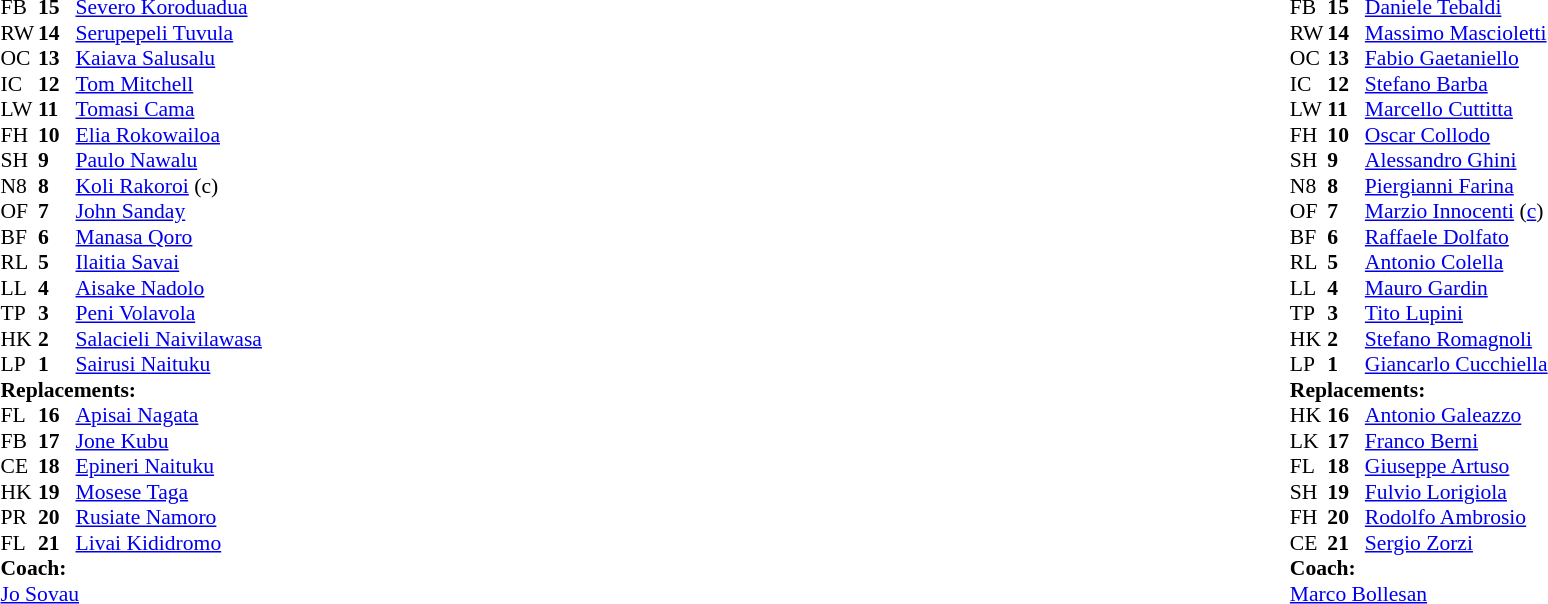<table width="100%">
<tr>
<td valign="top" width="50%"><br><table style="font-size:90%" cellspacing="0" cellpadding="0">
<tr>
<th width="25"></th>
<th width="25"></th>
</tr>
<tr>
<td>FB</td>
<td><strong>15</strong></td>
<td><a href='#'>Severo Koroduadua</a></td>
</tr>
<tr>
<td>RW</td>
<td><strong>14</strong></td>
<td><a href='#'>Serupepeli Tuvula</a></td>
<td></td>
<td></td>
</tr>
<tr>
<td>OC</td>
<td><strong>13</strong></td>
<td><a href='#'>Kaiava Salusalu</a></td>
</tr>
<tr>
<td>IC</td>
<td><strong>12</strong></td>
<td><a href='#'>Tom Mitchell</a></td>
</tr>
<tr>
<td>LW</td>
<td><strong>11</strong></td>
<td><a href='#'>Tomasi Cama</a></td>
</tr>
<tr>
<td>FH</td>
<td><strong>10</strong></td>
<td><a href='#'>Elia Rokowailoa</a></td>
</tr>
<tr>
<td>SH</td>
<td><strong>9</strong></td>
<td><a href='#'>Paulo Nawalu</a></td>
</tr>
<tr>
<td>N8</td>
<td><strong>8</strong></td>
<td><a href='#'>Koli Rakoroi</a> (c)</td>
</tr>
<tr>
<td>OF</td>
<td><strong>7</strong></td>
<td><a href='#'>John Sanday</a></td>
</tr>
<tr>
<td>BF</td>
<td><strong>6</strong></td>
<td><a href='#'>Manasa Qoro</a></td>
</tr>
<tr>
<td>RL</td>
<td><strong>5</strong></td>
<td><a href='#'>Ilaitia Savai</a></td>
</tr>
<tr>
<td>LL</td>
<td><strong>4</strong></td>
<td><a href='#'>Aisake Nadolo</a></td>
</tr>
<tr>
<td>TP</td>
<td><strong>3</strong></td>
<td><a href='#'>Peni Volavola</a></td>
</tr>
<tr>
<td>HK</td>
<td><strong>2</strong></td>
<td><a href='#'>Salacieli Naivilawasa</a></td>
</tr>
<tr>
<td>LP</td>
<td><strong>1</strong></td>
<td><a href='#'>Sairusi Naituku</a></td>
</tr>
<tr>
<td colspan=3><strong>Replacements:</strong></td>
</tr>
<tr>
<td>FL</td>
<td><strong>16</strong></td>
<td><a href='#'>Apisai Nagata</a></td>
</tr>
<tr>
<td>FB</td>
<td><strong>17</strong></td>
<td><a href='#'>Jone Kubu</a></td>
<td></td>
<td></td>
<td></td>
</tr>
<tr>
<td>CE</td>
<td><strong>18</strong></td>
<td><a href='#'>Epineri Naituku</a></td>
<td></td>
<td></td>
<td></td>
</tr>
<tr>
<td>HK</td>
<td><strong>19</strong></td>
<td><a href='#'>Mosese Taga</a></td>
</tr>
<tr>
<td>PR</td>
<td><strong>20</strong></td>
<td><a href='#'>Rusiate Namoro</a></td>
</tr>
<tr>
<td>FL</td>
<td><strong>21</strong></td>
<td><a href='#'>Livai Kididromo</a></td>
</tr>
<tr>
<td colspan=3><strong>Coach:</strong></td>
</tr>
<tr>
<td colspan="4"> <a href='#'>Jo Sovau</a></td>
</tr>
</table>
</td>
<td valign="top"></td>
<td valign="top" width="50%"><br><table style="font-size:90%" cellspacing="0" cellpadding="0" align="center">
<tr>
<th width="25"></th>
<th width="25"></th>
</tr>
<tr>
<td>FB</td>
<td><strong>15</strong></td>
<td><a href='#'>Daniele Tebaldi</a></td>
</tr>
<tr>
<td>RW</td>
<td><strong>14</strong></td>
<td><a href='#'>Massimo Mascioletti</a></td>
</tr>
<tr>
<td>OC</td>
<td><strong>13</strong></td>
<td><a href='#'>Fabio Gaetaniello</a></td>
</tr>
<tr>
<td>IC</td>
<td><strong>12</strong></td>
<td><a href='#'>Stefano Barba</a></td>
</tr>
<tr>
<td>LW</td>
<td><strong>11</strong></td>
<td><a href='#'>Marcello Cuttitta</a></td>
</tr>
<tr>
<td>FH</td>
<td><strong>10</strong></td>
<td><a href='#'>Oscar Collodo</a></td>
</tr>
<tr>
<td>SH</td>
<td><strong>9</strong></td>
<td><a href='#'>Alessandro Ghini</a></td>
</tr>
<tr>
<td>N8</td>
<td><strong>8</strong></td>
<td><a href='#'>Piergianni Farina</a></td>
</tr>
<tr>
<td>OF</td>
<td><strong>7</strong></td>
<td><a href='#'>Marzio Innocenti</a> (<a href='#'>c</a>)</td>
</tr>
<tr>
<td>BF</td>
<td><strong>6</strong></td>
<td><a href='#'>Raffaele Dolfato</a></td>
</tr>
<tr>
<td>RL</td>
<td><strong>5</strong></td>
<td><a href='#'>Antonio Colella</a></td>
</tr>
<tr>
<td>LL</td>
<td><strong>4</strong></td>
<td><a href='#'>Mauro Gardin</a></td>
</tr>
<tr>
<td>TP</td>
<td><strong>3</strong></td>
<td><a href='#'>Tito Lupini</a></td>
</tr>
<tr>
<td>HK</td>
<td><strong>2</strong></td>
<td><a href='#'>Stefano Romagnoli</a></td>
</tr>
<tr>
<td>LP</td>
<td><strong>1</strong></td>
<td><a href='#'>Giancarlo Cucchiella</a></td>
</tr>
<tr>
<td colspan=3><strong>Replacements:</strong></td>
</tr>
<tr>
<td>HK</td>
<td><strong>16</strong></td>
<td><a href='#'>Antonio Galeazzo</a></td>
</tr>
<tr>
<td>LK</td>
<td><strong>17</strong></td>
<td><a href='#'>Franco Berni</a></td>
</tr>
<tr>
<td>FL</td>
<td><strong>18</strong></td>
<td><a href='#'>Giuseppe Artuso</a></td>
</tr>
<tr>
<td>SH</td>
<td><strong>19</strong></td>
<td><a href='#'>Fulvio Lorigiola</a></td>
</tr>
<tr>
<td>FH</td>
<td><strong>20</strong></td>
<td><a href='#'>Rodolfo Ambrosio</a></td>
</tr>
<tr>
<td>CE</td>
<td><strong>21</strong></td>
<td><a href='#'>Sergio Zorzi</a></td>
</tr>
<tr>
<td colspan=3><strong>Coach:</strong></td>
</tr>
<tr>
<td colspan="4"> <a href='#'>Marco Bollesan</a></td>
</tr>
</table>
</td>
</tr>
</table>
